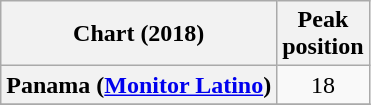<table class="wikitable sortable plainrowheaders" style="text-align:center">
<tr>
<th scope="col">Chart (2018)</th>
<th scope="col">Peak<br>position</th>
</tr>
<tr>
<th scope="row">Panama (<a href='#'>Monitor Latino</a>)</th>
<td>18</td>
</tr>
<tr>
</tr>
</table>
